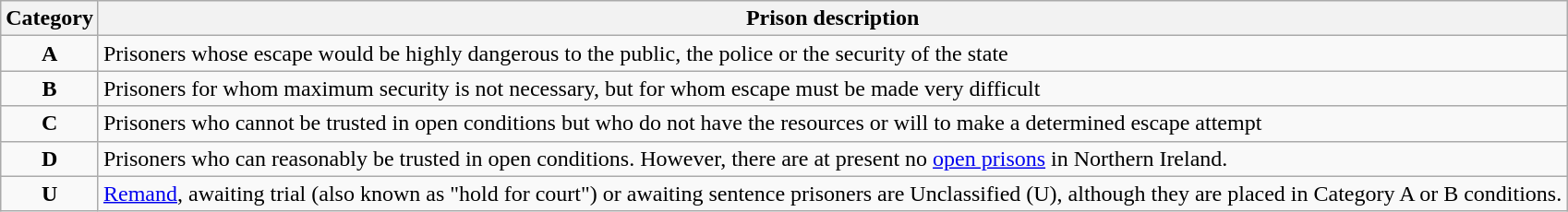<table class="wikitable">
<tr>
<th Prisoner category>Category</th>
<th>Prison description</th>
</tr>
<tr valign="top">
<td align="center" valign="middle"><strong>A</strong></td>
<td>Prisoners whose escape would be highly dangerous to the public, the police or the security of the state</td>
</tr>
<tr valign="top">
<td align="center" valign="middle"><strong>B</strong></td>
<td>Prisoners for whom maximum security is not necessary, but for whom escape must be made very difficult</td>
</tr>
<tr valign="top">
<td align="center" valign="middle"><strong>C</strong></td>
<td>Prisoners who cannot be trusted in open conditions but who do not have the resources or will to make a determined escape attempt</td>
</tr>
<tr valign="top">
<td align="center" valign="middle"><strong>D</strong></td>
<td>Prisoners who can reasonably be trusted in open conditions. However, there are at present no <a href='#'>open prisons</a> in Northern Ireland.</td>
</tr>
<tr valign="top">
<td align="center" valign="middle"><strong>U</strong></td>
<td><a href='#'>Remand</a>, awaiting trial (also known as "hold for court") or awaiting sentence prisoners are Unclassified (U), although they are placed in Category A or B conditions.</td>
</tr>
</table>
